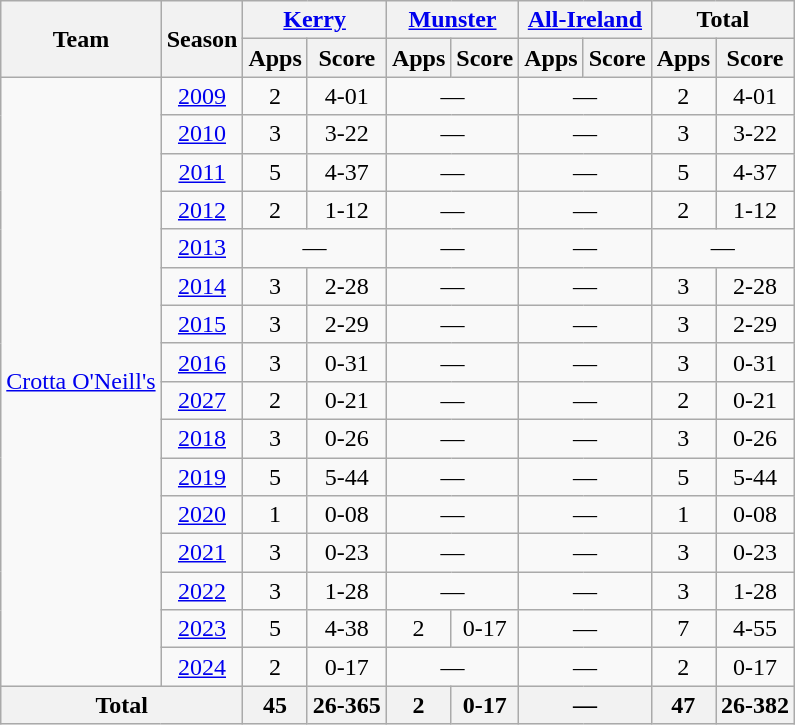<table class="wikitable" style="text-align:center">
<tr>
<th rowspan="2">Team</th>
<th rowspan="2">Season</th>
<th colspan="2"><a href='#'>Kerry</a></th>
<th colspan="2"><a href='#'>Munster</a></th>
<th colspan="2"><a href='#'>All-Ireland</a></th>
<th colspan="2">Total</th>
</tr>
<tr>
<th>Apps</th>
<th>Score</th>
<th>Apps</th>
<th>Score</th>
<th>Apps</th>
<th>Score</th>
<th>Apps</th>
<th>Score</th>
</tr>
<tr>
<td rowspan="16"><a href='#'>Crotta O'Neill's</a></td>
<td><a href='#'>2009</a></td>
<td>2</td>
<td>4-01</td>
<td colspan=2>—</td>
<td colspan=2>—</td>
<td>2</td>
<td>4-01</td>
</tr>
<tr>
<td><a href='#'>2010</a></td>
<td>3</td>
<td>3-22</td>
<td colspan=2>—</td>
<td colspan=2>—</td>
<td>3</td>
<td>3-22</td>
</tr>
<tr>
<td><a href='#'>2011</a></td>
<td>5</td>
<td>4-37</td>
<td colspan=2>—</td>
<td colspan=2>—</td>
<td>5</td>
<td>4-37</td>
</tr>
<tr>
<td><a href='#'>2012</a></td>
<td>2</td>
<td>1-12</td>
<td colspan=2>—</td>
<td colspan=2>—</td>
<td>2</td>
<td>1-12</td>
</tr>
<tr>
<td><a href='#'>2013</a></td>
<td colspan=2>—</td>
<td colspan=2>—</td>
<td colspan=2>—</td>
<td colspan=2>—</td>
</tr>
<tr>
<td><a href='#'>2014</a></td>
<td>3</td>
<td>2-28</td>
<td colspan=2>—</td>
<td colspan=2>—</td>
<td>3</td>
<td>2-28</td>
</tr>
<tr>
<td><a href='#'>2015</a></td>
<td>3</td>
<td>2-29</td>
<td colspan=2>—</td>
<td colspan=2>—</td>
<td>3</td>
<td>2-29</td>
</tr>
<tr>
<td><a href='#'>2016</a></td>
<td>3</td>
<td>0-31</td>
<td colspan=2>—</td>
<td colspan=2>—</td>
<td>3</td>
<td>0-31</td>
</tr>
<tr>
<td><a href='#'>2027</a></td>
<td>2</td>
<td>0-21</td>
<td colspan=2>—</td>
<td colspan=2>—</td>
<td>2</td>
<td>0-21</td>
</tr>
<tr>
<td><a href='#'>2018</a></td>
<td>3</td>
<td>0-26</td>
<td colspan=2>—</td>
<td colspan=2>—</td>
<td>3</td>
<td>0-26</td>
</tr>
<tr>
<td><a href='#'>2019</a></td>
<td>5</td>
<td>5-44</td>
<td colspan=2>—</td>
<td colspan=2>—</td>
<td>5</td>
<td>5-44</td>
</tr>
<tr>
<td><a href='#'>2020</a></td>
<td>1</td>
<td>0-08</td>
<td colspan=2>—</td>
<td colspan=2>—</td>
<td>1</td>
<td>0-08</td>
</tr>
<tr>
<td><a href='#'>2021</a></td>
<td>3</td>
<td>0-23</td>
<td colspan=2>—</td>
<td colspan=2>—</td>
<td>3</td>
<td>0-23</td>
</tr>
<tr>
<td><a href='#'>2022</a></td>
<td>3</td>
<td>1-28</td>
<td colspan=2>—</td>
<td colspan=2>—</td>
<td>3</td>
<td>1-28</td>
</tr>
<tr>
<td><a href='#'>2023</a></td>
<td>5</td>
<td>4-38</td>
<td>2</td>
<td>0-17</td>
<td colspan=2>—</td>
<td>7</td>
<td>4-55</td>
</tr>
<tr>
<td><a href='#'>2024</a></td>
<td>2</td>
<td>0-17</td>
<td colspan=2>—</td>
<td colspan=2>—</td>
<td>2</td>
<td>0-17</td>
</tr>
<tr>
<th colspan="2">Total</th>
<th>45</th>
<th>26-365</th>
<th>2</th>
<th>0-17</th>
<th colspan=2>—</th>
<th>47</th>
<th>26-382</th>
</tr>
</table>
